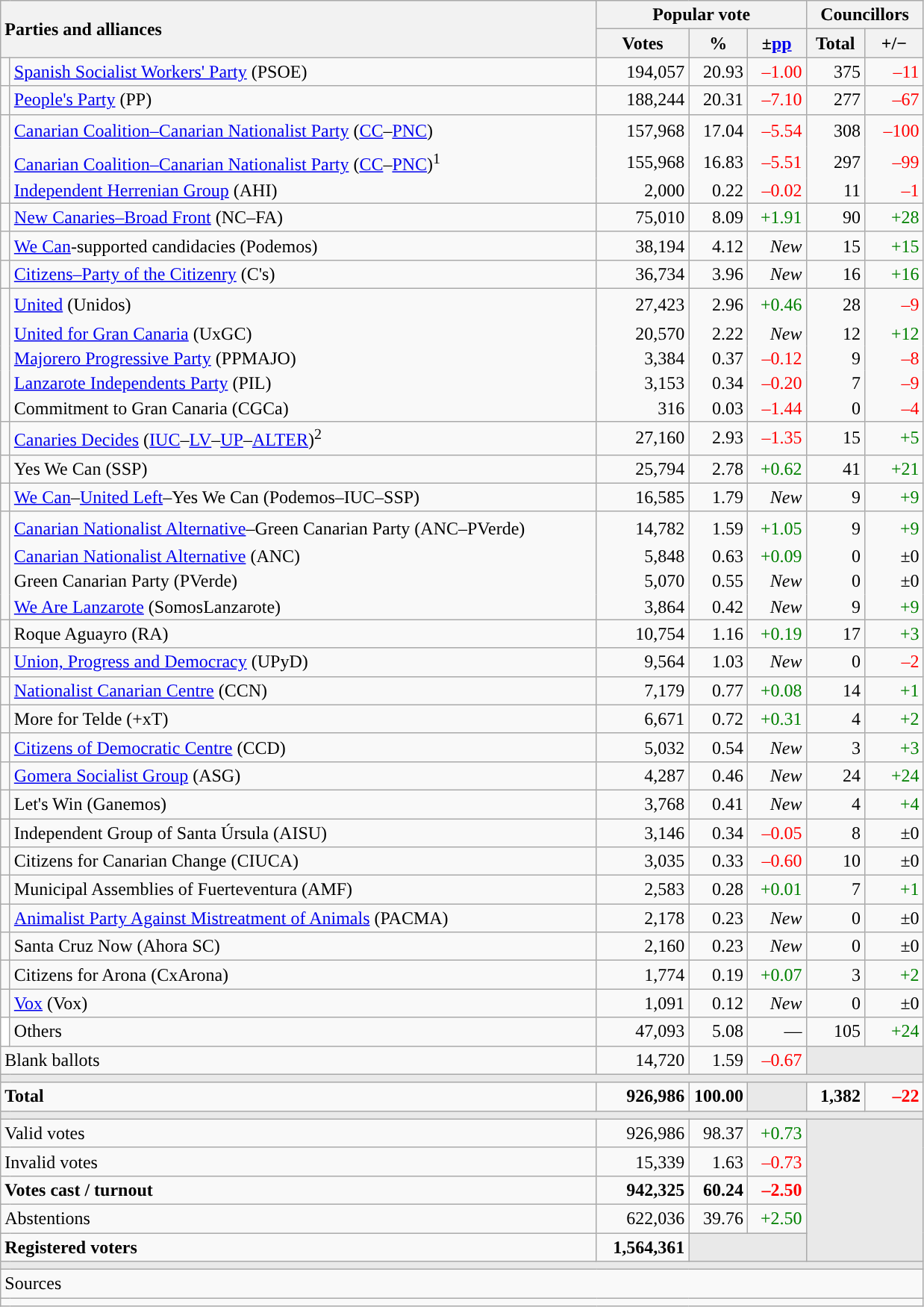<table class="wikitable" style="text-align:right;">
<tr>
<th style="text-align:left;" rowspan="2" colspan="2" width="525">Parties and alliances</th>
<th colspan="3">Popular vote</th>
<th colspan="2">Councillors</th>
</tr>
<tr>
<th width="75">Votes</th>
<th width="45">%</th>
<th width="45">±<a href='#'>pp</a></th>
<th width="45">Total</th>
<th width="45">+/−</th>
</tr>
<tr>
<td width="1" style="color:inherit;background:"></td>
<td align="left"><a href='#'>Spanish Socialist Workers' Party</a> (PSOE)</td>
<td>194,057</td>
<td>20.93</td>
<td style="color:red;">–1.00</td>
<td>375</td>
<td style="color:red;">–11</td>
</tr>
<tr>
<td style="color:inherit;background:"></td>
<td align="left"><a href='#'>People's Party</a> (PP)</td>
<td>188,244</td>
<td>20.31</td>
<td style="color:red;">–7.10</td>
<td>277</td>
<td style="color:red;">–67</td>
</tr>
<tr style="line-height:22px;">
<td rowspan="3" style="color:inherit;background:"></td>
<td align="left"><a href='#'>Canarian Coalition–Canarian Nationalist Party</a> (<a href='#'>CC</a>–<a href='#'>PNC</a>)</td>
<td>157,968</td>
<td>17.04</td>
<td style="color:red;">–5.54</td>
<td>308</td>
<td style="color:red;">–100</td>
</tr>
<tr style="border-bottom-style:hidden; border-top-style:hidden; line-height:16px;">
<td align="left"><span><a href='#'>Canarian Coalition–Canarian Nationalist Party</a> (<a href='#'>CC</a>–<a href='#'>PNC</a>)<sup>1</sup></span></td>
<td>155,968</td>
<td>16.83</td>
<td style="color:red;">–5.51</td>
<td>297</td>
<td style="color:red;">–99</td>
</tr>
<tr style="line-height:16px;">
<td align="left"><span><a href='#'>Independent Herrenian Group</a> (AHI)</span></td>
<td>2,000</td>
<td>0.22</td>
<td style="color:red;">–0.02</td>
<td>11</td>
<td style="color:red;">–1</td>
</tr>
<tr>
<td style="color:inherit;background:"></td>
<td align="left"><a href='#'>New Canaries–Broad Front</a> (NC–FA)</td>
<td>75,010</td>
<td>8.09</td>
<td style="color:green;">+1.91</td>
<td>90</td>
<td style="color:green;">+28</td>
</tr>
<tr>
<td style="color:inherit;background:"></td>
<td align="left"><a href='#'>We Can</a>-supported candidacies (Podemos)</td>
<td>38,194</td>
<td>4.12</td>
<td><em>New</em></td>
<td>15</td>
<td style="color:green;">+15</td>
</tr>
<tr>
<td style="color:inherit;background:"></td>
<td align="left"><a href='#'>Citizens–Party of the Citizenry</a> (C's)</td>
<td>36,734</td>
<td>3.96</td>
<td><em>New</em></td>
<td>16</td>
<td style="color:green;">+16</td>
</tr>
<tr style="line-height:22px;">
<td rowspan="5" style="color:inherit;background:"></td>
<td align="left"><a href='#'>United</a> (Unidos)</td>
<td>27,423</td>
<td>2.96</td>
<td style="color:green;">+0.46</td>
<td>28</td>
<td style="color:red;">–9</td>
</tr>
<tr style="border-bottom-style:hidden; border-top-style:hidden; line-height:16px;">
<td align="left"><span><a href='#'>United for Gran Canaria</a> (UxGC)</span></td>
<td>20,570</td>
<td>2.22</td>
<td><em>New</em></td>
<td>12</td>
<td style="color:green;">+12</td>
</tr>
<tr style="border-bottom-style:hidden; line-height:16px;">
<td align="left"><span><a href='#'>Majorero Progressive Party</a> (PPMAJO)</span></td>
<td>3,384</td>
<td>0.37</td>
<td style="color:red;">–0.12</td>
<td>9</td>
<td style="color:red;">–8</td>
</tr>
<tr style="border-bottom-style:hidden; line-height:16px;">
<td align="left"><span><a href='#'>Lanzarote Independents Party</a> (PIL)</span></td>
<td>3,153</td>
<td>0.34</td>
<td style="color:red;">–0.20</td>
<td>7</td>
<td style="color:red;">–9</td>
</tr>
<tr style="line-height:16px;">
<td align="left"><span>Commitment to Gran Canaria (CGCa)</span></td>
<td>316</td>
<td>0.03</td>
<td style="color:red;">–1.44</td>
<td>0</td>
<td style="color:red;">–4</td>
</tr>
<tr>
<td style="color:inherit;background:"></td>
<td align="left"><a href='#'>Canaries Decides</a> (<a href='#'>IUC</a>–<a href='#'>LV</a>–<a href='#'>UP</a>–<a href='#'>ALTER</a>)<sup>2</sup></td>
<td>27,160</td>
<td>2.93</td>
<td style="color:red;">–1.35</td>
<td>15</td>
<td style="color:green;">+5</td>
</tr>
<tr>
<td style="color:inherit;background:"></td>
<td align="left">Yes We Can (SSP)</td>
<td>25,794</td>
<td>2.78</td>
<td style="color:green;">+0.62</td>
<td>41</td>
<td style="color:green;">+21</td>
</tr>
<tr>
<td style="color:inherit;background:"></td>
<td align="left"><a href='#'>We Can</a>–<a href='#'>United Left</a>–Yes We Can (Podemos–IUC–SSP)</td>
<td>16,585</td>
<td>1.79</td>
<td><em>New</em></td>
<td>9</td>
<td style="color:green;">+9</td>
</tr>
<tr style="line-height:22px;">
<td rowspan="4" style="color:inherit;background:"></td>
<td align="left"><a href='#'>Canarian Nationalist Alternative</a>–Green Canarian Party (ANC–PVerde)</td>
<td>14,782</td>
<td>1.59</td>
<td style="color:green;">+1.05</td>
<td>9</td>
<td style="color:green;">+9</td>
</tr>
<tr style="border-bottom-style:hidden; border-top-style:hidden; line-height:16px;">
<td align="left"><span><a href='#'>Canarian Nationalist Alternative</a> (ANC)</span></td>
<td>5,848</td>
<td>0.63</td>
<td style="color:green;">+0.09</td>
<td>0</td>
<td>±0</td>
</tr>
<tr style="border-bottom-style:hidden; line-height:16px;">
<td align="left"><span>Green Canarian Party (PVerde)</span></td>
<td>5,070</td>
<td>0.55</td>
<td><em>New</em></td>
<td>0</td>
<td>±0</td>
</tr>
<tr style="line-height:16px;">
<td align="left"><span><a href='#'>We Are Lanzarote</a> (SomosLanzarote)</span></td>
<td>3,864</td>
<td>0.42</td>
<td><em>New</em></td>
<td>9</td>
<td style="color:green;">+9</td>
</tr>
<tr>
<td style="color:inherit;background:"></td>
<td align="left">Roque Aguayro (RA)</td>
<td>10,754</td>
<td>1.16</td>
<td style="color:green;">+0.19</td>
<td>17</td>
<td style="color:green;">+3</td>
</tr>
<tr>
<td style="color:inherit;background:"></td>
<td align="left"><a href='#'>Union, Progress and Democracy</a> (UPyD)</td>
<td>9,564</td>
<td>1.03</td>
<td><em>New</em></td>
<td>0</td>
<td style="color:red;">–2</td>
</tr>
<tr>
<td style="color:inherit;background:"></td>
<td align="left"><a href='#'>Nationalist Canarian Centre</a> (CCN)</td>
<td>7,179</td>
<td>0.77</td>
<td style="color:green;">+0.08</td>
<td>14</td>
<td style="color:green;">+1</td>
</tr>
<tr>
<td style="color:inherit;background:"></td>
<td align="left">More for Telde (+xT)</td>
<td>6,671</td>
<td>0.72</td>
<td style="color:green;">+0.31</td>
<td>4</td>
<td style="color:green;">+2</td>
</tr>
<tr>
<td style="color:inherit;background:"></td>
<td align="left"><a href='#'>Citizens of Democratic Centre</a> (CCD)</td>
<td>5,032</td>
<td>0.54</td>
<td><em>New</em></td>
<td>3</td>
<td style="color:green;">+3</td>
</tr>
<tr>
<td style="color:inherit;background:"></td>
<td align="left"><a href='#'>Gomera Socialist Group</a> (ASG)</td>
<td>4,287</td>
<td>0.46</td>
<td><em>New</em></td>
<td>24</td>
<td style="color:green;">+24</td>
</tr>
<tr>
<td style="color:inherit;background:"></td>
<td align="left">Let's Win (Ganemos)</td>
<td>3,768</td>
<td>0.41</td>
<td><em>New</em></td>
<td>4</td>
<td style="color:green;">+4</td>
</tr>
<tr>
<td style="color:inherit;background:"></td>
<td align="left">Independent Group of Santa Úrsula (AISU)</td>
<td>3,146</td>
<td>0.34</td>
<td style="color:red;">–0.05</td>
<td>8</td>
<td>±0</td>
</tr>
<tr>
<td style="color:inherit;background:"></td>
<td align="left">Citizens for Canarian Change (CIUCA)</td>
<td>3,035</td>
<td>0.33</td>
<td style="color:red;">–0.60</td>
<td>10</td>
<td>±0</td>
</tr>
<tr>
<td style="color:inherit;background:"></td>
<td align="left">Municipal Assemblies of Fuerteventura (AMF)</td>
<td>2,583</td>
<td>0.28</td>
<td style="color:green;">+0.01</td>
<td>7</td>
<td style="color:green;">+1</td>
</tr>
<tr>
<td style="color:inherit;background:"></td>
<td align="left"><a href='#'>Animalist Party Against Mistreatment of Animals</a> (PACMA)</td>
<td>2,178</td>
<td>0.23</td>
<td><em>New</em></td>
<td>0</td>
<td>±0</td>
</tr>
<tr>
<td style="color:inherit;background:"></td>
<td align="left">Santa Cruz Now (Ahora SC)</td>
<td>2,160</td>
<td>0.23</td>
<td><em>New</em></td>
<td>0</td>
<td>±0</td>
</tr>
<tr>
<td style="color:inherit;background:"></td>
<td align="left">Citizens for Arona (CxArona)</td>
<td>1,774</td>
<td>0.19</td>
<td style="color:green;">+0.07</td>
<td>3</td>
<td style="color:green;">+2</td>
</tr>
<tr>
<td style="color:inherit;background:"></td>
<td align="left"><a href='#'>Vox</a> (Vox)</td>
<td>1,091</td>
<td>0.12</td>
<td><em>New</em></td>
<td>0</td>
<td>±0</td>
</tr>
<tr>
<td bgcolor="white"></td>
<td align="left">Others</td>
<td>47,093</td>
<td>5.08</td>
<td>—</td>
<td>105</td>
<td style="color:green;">+24</td>
</tr>
<tr>
<td align="left" colspan="2">Blank ballots</td>
<td>14,720</td>
<td>1.59</td>
<td style="color:red;">–0.67</td>
<td bgcolor="#E9E9E9" colspan="2"></td>
</tr>
<tr>
<td colspan="7" bgcolor="#E9E9E9"></td>
</tr>
<tr style="font-weight:bold;">
<td align="left" colspan="2">Total</td>
<td>926,986</td>
<td>100.00</td>
<td bgcolor="#E9E9E9"></td>
<td>1,382</td>
<td style="color:red;">–22</td>
</tr>
<tr>
<td colspan="7" bgcolor="#E9E9E9"></td>
</tr>
<tr>
<td align="left" colspan="2">Valid votes</td>
<td>926,986</td>
<td>98.37</td>
<td style="color:green;">+0.73</td>
<td bgcolor="#E9E9E9" colspan="2" rowspan="5"></td>
</tr>
<tr>
<td align="left" colspan="2">Invalid votes</td>
<td>15,339</td>
<td>1.63</td>
<td style="color:red;">–0.73</td>
</tr>
<tr style="font-weight:bold;">
<td align="left" colspan="2">Votes cast / turnout</td>
<td>942,325</td>
<td>60.24</td>
<td style="color:red;">–2.50</td>
</tr>
<tr>
<td align="left" colspan="2">Abstentions</td>
<td>622,036</td>
<td>39.76</td>
<td style="color:green;">+2.50</td>
</tr>
<tr style="font-weight:bold;">
<td align="left" colspan="2">Registered voters</td>
<td>1,564,361</td>
<td bgcolor="#E9E9E9" colspan="2"></td>
</tr>
<tr>
<td colspan="7" bgcolor="#E9E9E9"></td>
</tr>
<tr>
<td align="left" colspan="7">Sources</td>
</tr>
<tr>
<td colspan="7" style="text-align:left; max-width:790px;"></td>
</tr>
</table>
